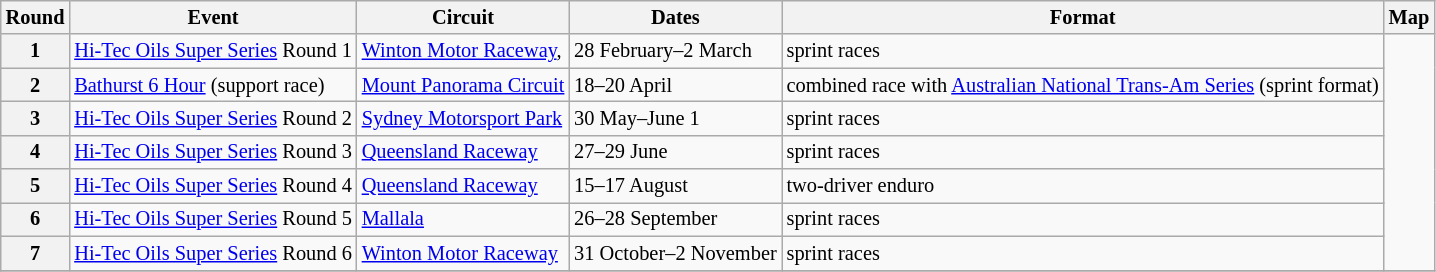<table class="wikitable" style="font-size: 85%">
<tr>
<th>Round</th>
<th>Event</th>
<th>Circuit</th>
<th>Dates</th>
<th>Format</th>
<th>Map</th>
</tr>
<tr>
<th>1</th>
<td><a href='#'>Hi-Tec Oils Super Series</a> Round 1</td>
<td> <a href='#'>Winton Motor Raceway</a>,</td>
<td>28 February–2 March</td>
<td>sprint races</td>
<td rowspan=7></td>
</tr>
<tr>
<th>2</th>
<td><a href='#'>Bathurst 6 Hour</a> (support race)</td>
<td> <a href='#'>Mount Panorama Circuit</a></td>
<td>18–20 April</td>
<td>combined race with <a href='#'>Australian National Trans-Am Series</a> (sprint format)</td>
</tr>
<tr>
<th>3</th>
<td><a href='#'>Hi-Tec Oils Super Series</a> Round 2</td>
<td> <a href='#'>Sydney Motorsport Park</a></td>
<td>30 May–June 1</td>
<td>sprint races</td>
</tr>
<tr>
<th>4</th>
<td><a href='#'>Hi-Tec Oils Super Series</a> Round 3</td>
<td> <a href='#'>Queensland Raceway</a></td>
<td>27–29 June</td>
<td>sprint races</td>
</tr>
<tr>
<th>5</th>
<td><a href='#'>Hi-Tec Oils Super Series</a> Round 4</td>
<td> <a href='#'>Queensland Raceway</a></td>
<td>15–17 August</td>
<td>two-driver enduro</td>
</tr>
<tr>
<th>6</th>
<td><a href='#'>Hi-Tec Oils Super Series</a> Round 5</td>
<td> <a href='#'>Mallala</a></td>
<td>26–28 September</td>
<td>sprint races</td>
</tr>
<tr>
<th>7</th>
<td><a href='#'>Hi-Tec Oils Super Series</a> Round 6</td>
<td> <a href='#'>Winton Motor Raceway</a></td>
<td>31 October–2 November</td>
<td>sprint races</td>
</tr>
<tr>
</tr>
</table>
